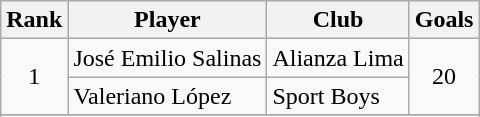<table class="wikitable" border="1">
<tr>
<th>Rank</th>
<th>Player</th>
<th>Club</th>
<th>Goals</th>
</tr>
<tr>
<td rowspan=2  align=center>1</td>
<td> José Emilio Salinas</td>
<td>Alianza Lima</td>
<td rowspan=2  align=center>20</td>
</tr>
<tr>
<td> Valeriano López</td>
<td>Sport Boys</td>
</tr>
<tr>
</tr>
<tr>
</tr>
</table>
